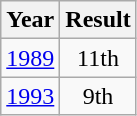<table class="wikitable" style="text-align:center">
<tr>
<th>Year</th>
<th>Result</th>
</tr>
<tr>
<td><a href='#'>1989</a></td>
<td>11th</td>
</tr>
<tr>
<td><a href='#'>1993</a></td>
<td>9th</td>
</tr>
</table>
